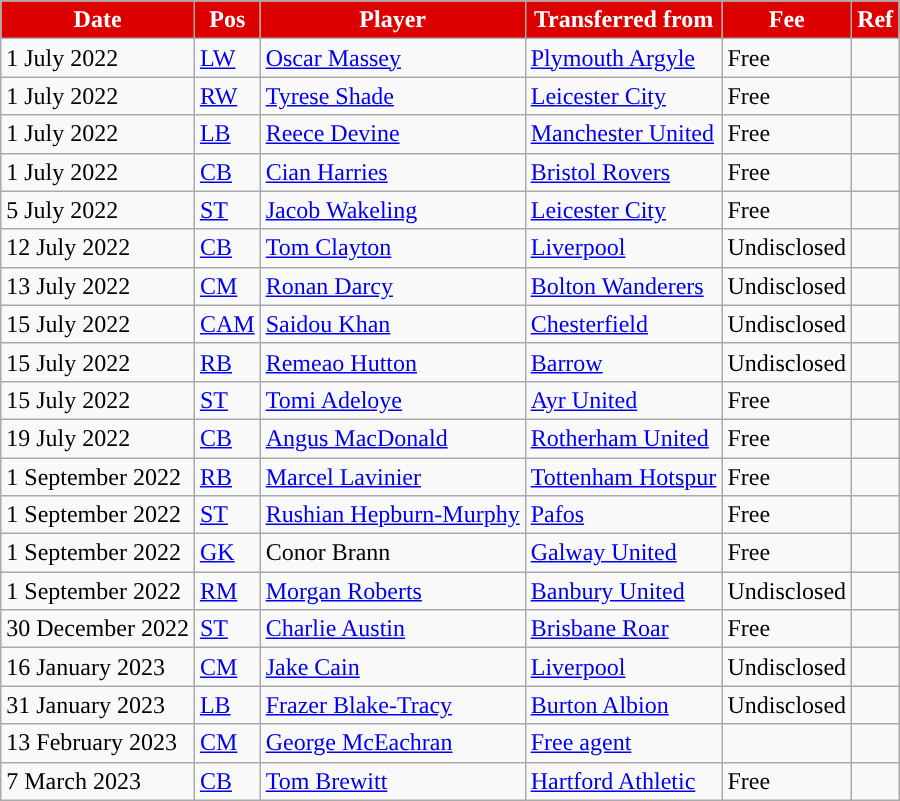<table class="wikitable plainrowheaders sortable">
<tr>
<th style="background:#dd0000; color:#FFFFFF; ">Date</th>
<th style="background:#dd0000; color:#FFFFFF; ">Pos</th>
<th style="background:#dd0000; color:#FFFFFF; ">Player</th>
<th style="background:#dd0000; color:#FFFFFF; ">Transferred from</th>
<th style="background:#dd0000; color:#FFFFFF; ">Fee</th>
<th style="background:#dd0000; color:#FFFFFF; ">Ref</th>
</tr>
<tr>
<td>1 July 2022</td>
<td><a href='#'>LW</a></td>
<td> <a href='#'>Oscar Massey</a></td>
<td> <a href='#'>Plymouth Argyle</a></td>
<td>Free</td>
<td></td>
</tr>
<tr>
<td>1 July 2022</td>
<td><a href='#'>RW</a></td>
<td> <a href='#'>Tyrese Shade</a></td>
<td> <a href='#'>Leicester City</a></td>
<td>Free</td>
<td></td>
</tr>
<tr>
<td>1 July 2022</td>
<td><a href='#'>LB</a></td>
<td> <a href='#'>Reece Devine</a></td>
<td> <a href='#'>Manchester United</a></td>
<td>Free</td>
<td></td>
</tr>
<tr>
<td>1 July 2022</td>
<td><a href='#'>CB</a></td>
<td> <a href='#'>Cian Harries</a></td>
<td> <a href='#'>Bristol Rovers</a></td>
<td>Free</td>
<td></td>
</tr>
<tr>
<td>5 July 2022</td>
<td><a href='#'>ST</a></td>
<td> <a href='#'>Jacob Wakeling</a></td>
<td> <a href='#'>Leicester City</a></td>
<td>Free</td>
<td></td>
</tr>
<tr>
<td>12 July 2022</td>
<td><a href='#'>CB</a></td>
<td> <a href='#'>Tom Clayton</a></td>
<td> <a href='#'>Liverpool</a></td>
<td>Undisclosed</td>
<td></td>
</tr>
<tr>
<td>13 July 2022</td>
<td><a href='#'>CM</a></td>
<td> <a href='#'>Ronan Darcy</a></td>
<td> <a href='#'>Bolton Wanderers</a></td>
<td>Undisclosed</td>
<td></td>
</tr>
<tr>
<td>15 July 2022</td>
<td><a href='#'>CAM</a></td>
<td> <a href='#'>Saidou Khan</a></td>
<td> <a href='#'>Chesterfield</a></td>
<td>Undisclosed</td>
<td></td>
</tr>
<tr>
<td>15 July 2022</td>
<td><a href='#'>RB</a></td>
<td> <a href='#'>Remeao Hutton</a></td>
<td> <a href='#'>Barrow</a></td>
<td>Undisclosed</td>
<td></td>
</tr>
<tr>
<td>15 July 2022</td>
<td><a href='#'>ST</a></td>
<td> <a href='#'>Tomi Adeloye</a></td>
<td> <a href='#'>Ayr United</a></td>
<td>Free</td>
<td></td>
</tr>
<tr>
<td>19 July 2022</td>
<td><a href='#'>CB</a></td>
<td> <a href='#'>Angus MacDonald</a></td>
<td> <a href='#'>Rotherham United</a></td>
<td>Free</td>
<td></td>
</tr>
<tr>
<td>1 September 2022</td>
<td><a href='#'>RB</a></td>
<td> <a href='#'>Marcel Lavinier</a></td>
<td> <a href='#'>Tottenham Hotspur</a></td>
<td>Free</td>
<td></td>
</tr>
<tr>
<td>1 September 2022</td>
<td><a href='#'>ST</a></td>
<td> <a href='#'>Rushian Hepburn-Murphy</a></td>
<td> <a href='#'>Pafos</a></td>
<td>Free</td>
<td></td>
</tr>
<tr>
<td>1 September 2022</td>
<td><a href='#'>GK</a></td>
<td> Conor Brann</td>
<td> <a href='#'>Galway United</a></td>
<td>Free</td>
<td></td>
</tr>
<tr>
<td>1 September 2022</td>
<td><a href='#'>RM</a></td>
<td> <a href='#'>Morgan Roberts</a></td>
<td> <a href='#'>Banbury United</a></td>
<td>Undisclosed</td>
<td></td>
</tr>
<tr>
<td>30 December 2022</td>
<td><a href='#'>ST</a></td>
<td> <a href='#'>Charlie Austin</a></td>
<td>  <a href='#'>Brisbane Roar</a></td>
<td>Free</td>
<td></td>
</tr>
<tr>
<td>16 January 2023</td>
<td><a href='#'>CM</a></td>
<td> <a href='#'>Jake Cain</a></td>
<td> <a href='#'>Liverpool</a></td>
<td>Undisclosed</td>
<td></td>
</tr>
<tr>
<td>31 January 2023</td>
<td><a href='#'>LB</a></td>
<td> <a href='#'>Frazer Blake-Tracy</a></td>
<td> <a href='#'>Burton Albion</a></td>
<td>Undisclosed</td>
<td></td>
</tr>
<tr>
<td>13 February 2023</td>
<td><a href='#'>CM</a></td>
<td> <a href='#'>George McEachran</a></td>
<td> <a href='#'>Free agent</a></td>
<td></td>
<td></td>
</tr>
<tr>
<td>7 March 2023</td>
<td><a href='#'>CB</a></td>
<td> <a href='#'>Tom Brewitt</a></td>
<td> <a href='#'>Hartford Athletic</a></td>
<td>Free</td>
<td></td>
</tr>
</table>
